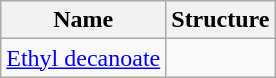<table class="wikitable skin-invert-image">
<tr>
<th>Name</th>
<th>Structure</th>
</tr>
<tr>
<td><a href='#'>Ethyl decanoate</a></td>
<td></td>
</tr>
</table>
